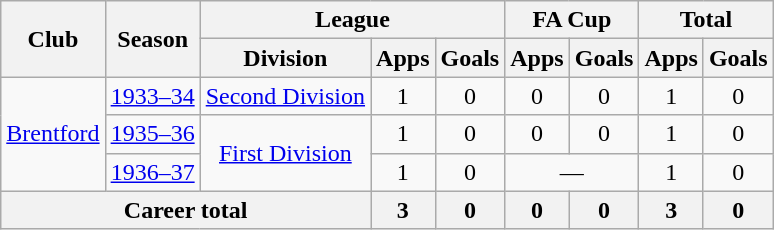<table class="wikitable" style="text-align: center;">
<tr>
<th rowspan="2">Club</th>
<th rowspan="2">Season</th>
<th colspan="3">League</th>
<th colspan="2">FA Cup</th>
<th colspan="2">Total</th>
</tr>
<tr>
<th>Division</th>
<th>Apps</th>
<th>Goals</th>
<th>Apps</th>
<th>Goals</th>
<th>Apps</th>
<th>Goals</th>
</tr>
<tr>
<td rowspan="3"><a href='#'>Brentford</a></td>
<td><a href='#'>1933–34</a></td>
<td><a href='#'>Second Division</a></td>
<td>1</td>
<td>0</td>
<td>0</td>
<td>0</td>
<td>1</td>
<td>0</td>
</tr>
<tr>
<td><a href='#'>1935–36</a></td>
<td rowspan="2"><a href='#'>First Division</a></td>
<td>1</td>
<td>0</td>
<td>0</td>
<td>0</td>
<td>1</td>
<td>0</td>
</tr>
<tr>
<td><a href='#'>1936–37</a></td>
<td>1</td>
<td>0</td>
<td colspan="2">—</td>
<td>1</td>
<td>0</td>
</tr>
<tr>
<th colspan="3">Career total</th>
<th>3</th>
<th>0</th>
<th>0</th>
<th>0</th>
<th>3</th>
<th>0</th>
</tr>
</table>
